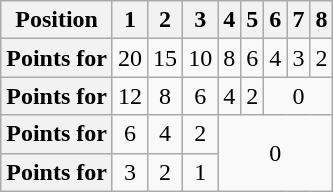<table class="wikitable floatright" style="text-align: center">
<tr>
<th scope="col">Position</th>
<th scope="col">1</th>
<th scope="col">2</th>
<th scope="col">3</th>
<th scope="col">4</th>
<th scope="col">5</th>
<th scope="col">6</th>
<th scope="col">7</th>
<th scope="col">8</th>
</tr>
<tr>
<th scope="row">Points for </th>
<td>20</td>
<td>15</td>
<td>10</td>
<td>8</td>
<td>6</td>
<td>4</td>
<td>3</td>
<td>2</td>
</tr>
<tr>
<th scope="row">Points for </th>
<td>12</td>
<td>8</td>
<td>6</td>
<td>4</td>
<td>2</td>
<td colspan="3">0</td>
</tr>
<tr>
<th scope="row">Points for </th>
<td>6</td>
<td>4</td>
<td>2</td>
<td colspan="5" rowspan="2">0</td>
</tr>
<tr>
<th scope="row">Points for </th>
<td>3</td>
<td>2</td>
<td>1</td>
</tr>
</table>
